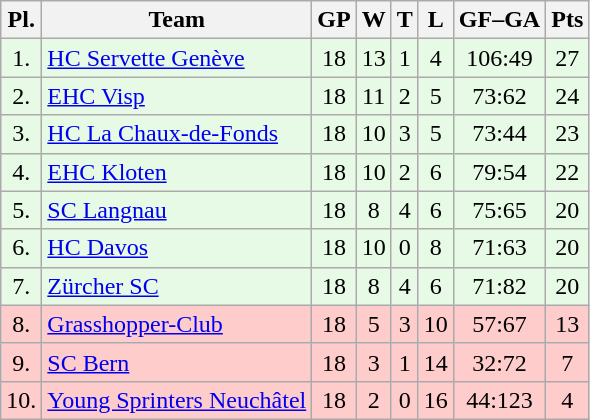<table class="wikitable">
<tr>
<th>Pl.</th>
<th>Team</th>
<th>GP</th>
<th>W</th>
<th>T</th>
<th>L</th>
<th>GF–GA</th>
<th>Pts</th>
</tr>
<tr align="center " bgcolor="#e6fae6">
<td>1.</td>
<td align="left"><a href='#'>HC Servette Genève</a></td>
<td>18</td>
<td>13</td>
<td>1</td>
<td>4</td>
<td>106:49</td>
<td>27</td>
</tr>
<tr align="center "  bgcolor="#e6fae6">
<td>2.</td>
<td align="left"><a href='#'>EHC Visp</a></td>
<td>18</td>
<td>11</td>
<td>2</td>
<td>5</td>
<td>73:62</td>
<td>24</td>
</tr>
<tr align="center "  bgcolor="#e6fae6">
<td>3.</td>
<td align="left"><a href='#'>HC La Chaux-de-Fonds</a></td>
<td>18</td>
<td>10</td>
<td>3</td>
<td>5</td>
<td>73:44</td>
<td>23</td>
</tr>
<tr align="center "  bgcolor="#e6fae6">
<td>4.</td>
<td align="left"><a href='#'>EHC Kloten</a></td>
<td>18</td>
<td>10</td>
<td>2</td>
<td>6</td>
<td>79:54</td>
<td>22</td>
</tr>
<tr align="center " bgcolor="#e6fae6">
<td>5.</td>
<td align="left"><a href='#'>SC Langnau</a></td>
<td>18</td>
<td>8</td>
<td>4</td>
<td>6</td>
<td>75:65</td>
<td>20</td>
</tr>
<tr align="center "  bgcolor="#e6fae6">
<td>6.</td>
<td align="left"><a href='#'>HC Davos</a></td>
<td>18</td>
<td>10</td>
<td>0</td>
<td>8</td>
<td>71:63</td>
<td>20</td>
</tr>
<tr align="center "  bgcolor="#e6fae6">
<td>7.</td>
<td align="left"><a href='#'>Zürcher SC</a></td>
<td>18</td>
<td>8</td>
<td>4</td>
<td>6</td>
<td>71:82</td>
<td>20</td>
</tr>
<tr align="center "  bgcolor="#ffcccc">
<td>8.</td>
<td align="left"><a href='#'>Grasshopper-Club</a></td>
<td>18</td>
<td>5</td>
<td>3</td>
<td>10</td>
<td>57:67</td>
<td>13</td>
</tr>
<tr align="center "  bgcolor="#ffcccc">
<td>9.</td>
<td align="left"><a href='#'>SC Bern</a></td>
<td>18</td>
<td>3</td>
<td>1</td>
<td>14</td>
<td>32:72</td>
<td>7</td>
</tr>
<tr align="center "  bgcolor="#ffcccc">
<td>10.</td>
<td align="left"><a href='#'>Young Sprinters Neuchâtel</a></td>
<td>18</td>
<td>2</td>
<td>0</td>
<td>16</td>
<td>44:123</td>
<td>4</td>
</tr>
</table>
